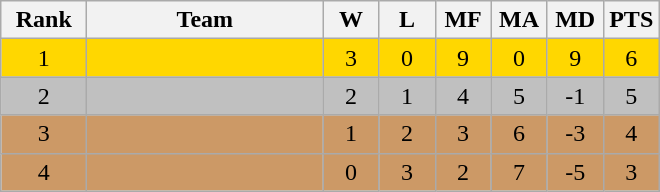<table class="wikitable" style="text-align:center">
<tr>
<th width=50>Rank</th>
<th width=150>Team</th>
<th width=30>W</th>
<th width=30>L</th>
<th width=30>MF</th>
<th width=30>MA</th>
<th width=30>MD</th>
<th width=30>PTS</th>
</tr>
<tr bgcolor=gold>
<td>1</td>
<td style="text-align:left;"></td>
<td>3</td>
<td>0</td>
<td>9</td>
<td>0</td>
<td>9</td>
<td>6</td>
</tr>
<tr bgcolor=silver>
<td>2</td>
<td style="text-align:left;"></td>
<td>2</td>
<td>1</td>
<td>4</td>
<td>5</td>
<td>-1</td>
<td>5</td>
</tr>
<tr bgcolor=#cc9966>
<td>3</td>
<td style="text-align:left;"></td>
<td>1</td>
<td>2</td>
<td>3</td>
<td>6</td>
<td>-3</td>
<td>4</td>
</tr>
<tr bgcolor=#cc9966>
<td>4</td>
<td style="text-align:left;"></td>
<td>0</td>
<td>3</td>
<td>2</td>
<td>7</td>
<td>-5</td>
<td>3</td>
</tr>
</table>
